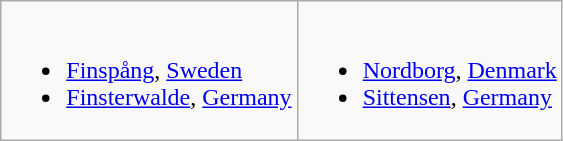<table class="wikitable">
<tr valign="top">
<td><br><ul><li> <a href='#'>Finspång</a>, <a href='#'>Sweden</a></li><li> <a href='#'>Finsterwalde</a>, <a href='#'>Germany</a></li></ul></td>
<td><br><ul><li> <a href='#'>Nordborg</a>, <a href='#'>Denmark</a></li><li> <a href='#'>Sittensen</a>, <a href='#'>Germany</a></li></ul></td>
</tr>
</table>
